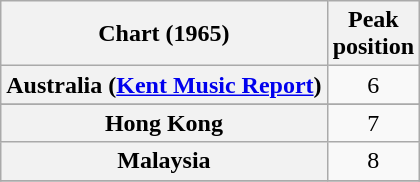<table class="wikitable sortable plainrowheaders" style="text-align:center">
<tr>
<th>Chart (1965)</th>
<th>Peak<br>position</th>
</tr>
<tr>
<th scope="row">Australia (<a href='#'>Kent Music Report</a>)</th>
<td>6</td>
</tr>
<tr>
</tr>
<tr>
</tr>
<tr>
<th scope=row>Hong Kong</th>
<td>7</td>
</tr>
<tr>
<th scope=row>Malaysia</th>
<td>8</td>
</tr>
<tr>
</tr>
</table>
